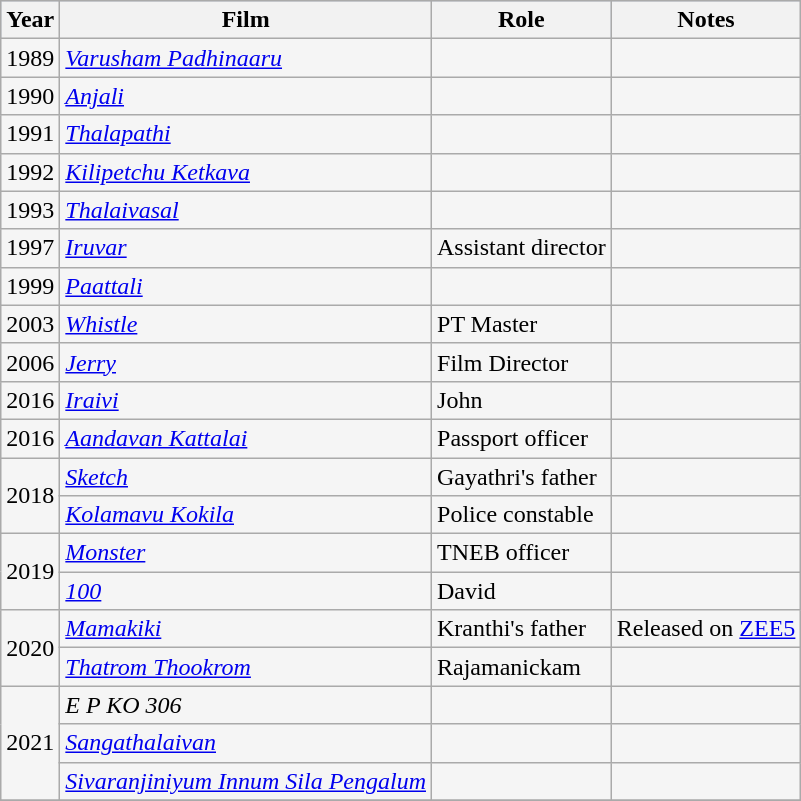<table class="wikitable sortable" style="background:#f5f5f5;">
<tr style="background:#B0C4DE;">
<th>Year</th>
<th>Film</th>
<th>Role</th>
<th class=unsortable>Notes</th>
</tr>
<tr>
<td>1989</td>
<td><em><a href='#'>Varusham Padhinaaru</a></em></td>
<td></td>
<td></td>
</tr>
<tr>
<td>1990</td>
<td><em><a href='#'>Anjali</a></em></td>
<td></td>
<td></td>
</tr>
<tr>
<td>1991</td>
<td><em><a href='#'>Thalapathi</a></em></td>
<td></td>
<td></td>
</tr>
<tr>
<td>1992</td>
<td><em><a href='#'>Kilipetchu Ketkava</a></em></td>
<td></td>
<td></td>
</tr>
<tr>
<td>1993</td>
<td><em><a href='#'>Thalaivasal</a></em></td>
<td></td>
<td></td>
</tr>
<tr>
<td>1997</td>
<td><em><a href='#'>Iruvar</a></em></td>
<td>Assistant director</td>
<td></td>
</tr>
<tr>
<td>1999</td>
<td><em><a href='#'>Paattali</a></em></td>
<td></td>
<td></td>
</tr>
<tr>
<td>2003</td>
<td><em><a href='#'>Whistle</a></em></td>
<td>PT Master</td>
<td></td>
</tr>
<tr>
<td>2006</td>
<td><em><a href='#'>Jerry</a></em></td>
<td>Film Director</td>
<td></td>
</tr>
<tr>
<td>2016</td>
<td><em><a href='#'>Iraivi</a></em></td>
<td>John</td>
<td></td>
</tr>
<tr>
<td>2016</td>
<td><em><a href='#'>Aandavan Kattalai</a></em></td>
<td>Passport officer</td>
<td></td>
</tr>
<tr>
<td rowspan="2">2018</td>
<td><em><a href='#'>Sketch</a></em></td>
<td>Gayathri's father</td>
<td></td>
</tr>
<tr>
<td><em><a href='#'>Kolamavu Kokila</a></em></td>
<td>Police constable</td>
<td></td>
</tr>
<tr>
<td rowspan="2">2019</td>
<td><em><a href='#'>Monster</a></em></td>
<td>TNEB officer</td>
<td></td>
</tr>
<tr>
<td><em><a href='#'>100</a></em></td>
<td>David</td>
<td></td>
</tr>
<tr>
<td rowspan="2">2020</td>
<td><em><a href='#'>Mamakiki</a></em></td>
<td>Kranthi's father</td>
<td>Released on <a href='#'>ZEE5</a></td>
</tr>
<tr>
<td><em><a href='#'>Thatrom Thookrom</a></em></td>
<td>Rajamanickam</td>
<td></td>
</tr>
<tr>
<td rowspan="3">2021</td>
<td><em>E P KO 306</em></td>
<td></td>
<td></td>
</tr>
<tr>
<td><em><a href='#'>Sangathalaivan</a></em></td>
<td></td>
<td></td>
</tr>
<tr>
<td><em><a href='#'>Sivaranjiniyum Innum Sila Pengalum</a></em></td>
<td></td>
<td></td>
</tr>
<tr>
</tr>
</table>
